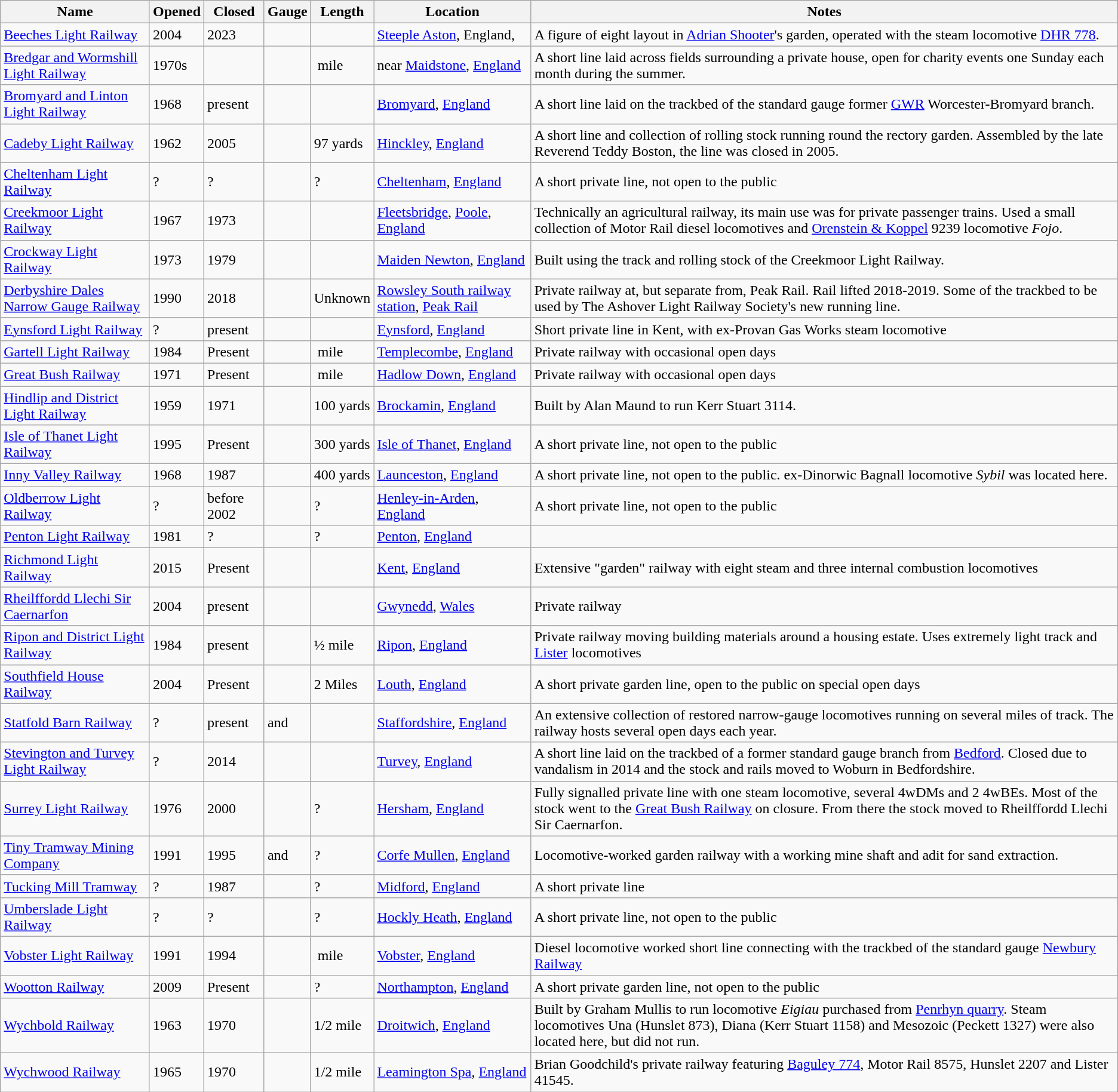<table class="wikitable sortable">
<tr>
<th>Name</th>
<th>Opened</th>
<th>Closed</th>
<th>Gauge</th>
<th>Length</th>
<th>Location</th>
<th>Notes</th>
</tr>
<tr>
<td><a href='#'>Beeches Light Railway</a></td>
<td>2004</td>
<td>2023</td>
<td></td>
<td></td>
<td><a href='#'>Steeple Aston</a>, England,</td>
<td>A figure of eight layout in <a href='#'>Adrian Shooter</a>'s garden, operated with the steam locomotive <a href='#'>DHR 778</a>.</td>
</tr>
<tr>
<td><a href='#'>Bredgar and Wormshill Light Railway</a></td>
<td>1970s</td>
<td></td>
<td></td>
<td> mile</td>
<td>near <a href='#'>Maidstone</a>, <a href='#'>England</a></td>
<td>A short line laid across fields surrounding a private house, open for charity events one Sunday each month during the summer.</td>
</tr>
<tr>
<td><a href='#'>Bromyard and Linton Light Railway</a></td>
<td>1968</td>
<td>present</td>
<td></td>
<td></td>
<td><a href='#'>Bromyard</a>, <a href='#'>England</a></td>
<td>A short line laid on the trackbed of the standard gauge former <a href='#'>GWR</a> Worcester-Bromyard branch.</td>
</tr>
<tr>
<td><a href='#'>Cadeby Light Railway</a></td>
<td>1962</td>
<td>2005</td>
<td></td>
<td>97 yards</td>
<td><a href='#'>Hinckley</a>, <a href='#'>England</a></td>
<td>A short line and collection of rolling stock running round the rectory garden. Assembled by the late Reverend Teddy Boston, the line was closed in 2005.</td>
</tr>
<tr>
<td><a href='#'>Cheltenham Light Railway</a></td>
<td>?</td>
<td>?</td>
<td></td>
<td>?</td>
<td><a href='#'>Cheltenham</a>, <a href='#'>England</a></td>
<td>A short private line, not open to the public</td>
</tr>
<tr>
<td><a href='#'>Creekmoor Light Railway</a></td>
<td>1967</td>
<td>1973</td>
<td></td>
<td></td>
<td><a href='#'>Fleetsbridge</a>, <a href='#'>Poole</a>, <a href='#'>England</a></td>
<td>Technically an agricultural railway, its main use was for private passenger trains. Used a small collection of Motor Rail diesel locomotives and <a href='#'>Orenstein & Koppel</a> 9239  locomotive <em>Fojo</em>.</td>
</tr>
<tr>
<td><a href='#'>Crockway Light Railway</a></td>
<td>1973</td>
<td>1979</td>
<td></td>
<td></td>
<td><a href='#'>Maiden Newton</a>, <a href='#'>England</a></td>
<td>Built using the track and rolling stock of the Creekmoor Light Railway.</td>
</tr>
<tr>
<td><a href='#'>Derbyshire Dales Narrow Gauge Railway</a></td>
<td>1990</td>
<td>2018</td>
<td></td>
<td>Unknown</td>
<td><a href='#'>Rowsley South railway station</a>, <a href='#'>Peak Rail</a></td>
<td>Private railway at, but separate from, Peak Rail. Rail lifted 2018-2019. Some of the trackbed to be used by The Ashover Light Railway Society's new running line.</td>
</tr>
<tr>
<td><a href='#'>Eynsford Light Railway</a></td>
<td>?</td>
<td>present</td>
<td></td>
<td></td>
<td><a href='#'>Eynsford</a>, <a href='#'>England</a></td>
<td>Short private line in Kent, with ex-Provan Gas Works steam locomotive</td>
</tr>
<tr>
<td><a href='#'>Gartell Light Railway</a></td>
<td>1984</td>
<td>Present</td>
<td></td>
<td> mile</td>
<td><a href='#'>Templecombe</a>, <a href='#'>England</a></td>
<td>Private railway with occasional open days</td>
</tr>
<tr>
<td><a href='#'>Great Bush Railway</a></td>
<td>1971</td>
<td>Present</td>
<td></td>
<td> mile</td>
<td><a href='#'>Hadlow Down</a>, <a href='#'>England</a></td>
<td>Private railway with occasional open days</td>
</tr>
<tr>
<td><a href='#'>Hindlip and District Light Railway</a></td>
<td>1959</td>
<td>1971</td>
<td></td>
<td>100 yards</td>
<td><a href='#'>Brockamin</a>, <a href='#'>England</a></td>
<td>Built by Alan Maund to run Kerr Stuart 3114.</td>
</tr>
<tr>
<td><a href='#'>Isle of Thanet Light Railway</a></td>
<td>1995</td>
<td>Present</td>
<td></td>
<td>300 yards</td>
<td><a href='#'>Isle of Thanet</a>, <a href='#'>England</a></td>
<td>A short private line, not open to the public</td>
</tr>
<tr>
<td><a href='#'>Inny Valley Railway</a></td>
<td>1968</td>
<td>1987</td>
<td></td>
<td>400 yards</td>
<td><a href='#'>Launceston</a>, <a href='#'>England</a></td>
<td>A short private line, not open to the public. ex-Dinorwic Bagnall locomotive <em>Sybil</em> was located here.</td>
</tr>
<tr>
<td><a href='#'>Oldberrow Light Railway</a></td>
<td>?</td>
<td>before 2002</td>
<td></td>
<td>?</td>
<td><a href='#'>Henley-in-Arden</a>, <a href='#'>England</a></td>
<td>A short private line, not open to the public</td>
</tr>
<tr>
<td><a href='#'>Penton Light Railway</a></td>
<td>1981</td>
<td>?</td>
<td></td>
<td>?</td>
<td><a href='#'>Penton</a>, <a href='#'>England</a></td>
<td></td>
</tr>
<tr>
<td><a href='#'>Richmond Light Railway</a></td>
<td>2015</td>
<td>Present</td>
<td></td>
<td></td>
<td><a href='#'>Kent</a>, <a href='#'>England</a></td>
<td>Extensive "garden" railway with eight steam and three internal combustion locomotives</td>
</tr>
<tr>
<td><a href='#'>Rheilffordd Llechi Sir Caernarfon</a></td>
<td>2004</td>
<td>present</td>
<td></td>
<td></td>
<td><a href='#'>Gwynedd</a>, <a href='#'>Wales</a></td>
<td>Private railway</td>
</tr>
<tr>
<td><a href='#'>Ripon and District Light Railway</a></td>
<td>1984</td>
<td>present</td>
<td></td>
<td>½ mile</td>
<td><a href='#'>Ripon</a>, <a href='#'>England</a></td>
<td>Private railway moving building materials around a housing estate. Uses extremely light track and <a href='#'>Lister</a> locomotives</td>
</tr>
<tr>
<td><a href='#'>Southfield House Railway</a></td>
<td>2004</td>
<td>Present</td>
<td></td>
<td>2 Miles</td>
<td><a href='#'>Louth</a>, <a href='#'>England</a></td>
<td>A short private garden line, open to the public on special open days </td>
</tr>
<tr>
<td><a href='#'>Statfold Barn Railway</a></td>
<td>?</td>
<td>present</td>
<td> and </td>
<td></td>
<td><a href='#'>Staffordshire</a>, <a href='#'>England</a></td>
<td>An extensive collection of restored narrow-gauge locomotives running on several miles of track. The railway hosts several open days each year.</td>
</tr>
<tr>
<td><a href='#'>Stevington and Turvey Light Railway</a></td>
<td>?</td>
<td>2014</td>
<td></td>
<td></td>
<td><a href='#'>Turvey</a>, <a href='#'>England</a></td>
<td>A short line laid on the trackbed of a former standard gauge branch from <a href='#'>Bedford</a>. Closed due to vandalism in 2014 and the stock and rails moved to Woburn in Bedfordshire.</td>
</tr>
<tr>
<td><a href='#'>Surrey Light Railway</a></td>
<td>1976</td>
<td>2000</td>
<td></td>
<td>?</td>
<td><a href='#'>Hersham</a>, <a href='#'>England</a></td>
<td>Fully signalled private line with one steam locomotive, several 4wDMs and 2 4wBEs. Most of the stock went to the <a href='#'>Great Bush Railway</a> on closure. From there the stock moved to Rheilffordd Llechi Sir Caernarfon.</td>
</tr>
<tr>
<td><a href='#'>Tiny Tramway Mining Company</a></td>
<td>1991</td>
<td>1995</td>
<td> and </td>
<td>?</td>
<td><a href='#'>Corfe Mullen</a>, <a href='#'>England</a></td>
<td>Locomotive-worked garden railway with a working mine shaft and adit for sand extraction.</td>
</tr>
<tr>
<td><a href='#'>Tucking Mill Tramway</a></td>
<td>?</td>
<td>1987</td>
<td></td>
<td>?</td>
<td><a href='#'>Midford</a>, <a href='#'>England</a></td>
<td>A short private line</td>
</tr>
<tr>
<td><a href='#'>Umberslade Light Railway</a></td>
<td>?</td>
<td>?</td>
<td></td>
<td>?</td>
<td><a href='#'>Hockly Heath</a>, <a href='#'>England</a></td>
<td>A short private line, not open to the public</td>
</tr>
<tr>
<td><a href='#'>Vobster Light Railway</a></td>
<td>1991</td>
<td>1994</td>
<td></td>
<td> mile</td>
<td><a href='#'>Vobster</a>, <a href='#'>England</a></td>
<td>Diesel locomotive worked short line connecting with the trackbed of the standard gauge <a href='#'>Newbury Railway</a></td>
</tr>
<tr>
<td><a href='#'>Wootton Railway</a></td>
<td>2009</td>
<td>Present</td>
<td></td>
<td>?</td>
<td><a href='#'>Northampton</a>, <a href='#'>England</a></td>
<td>A short private garden line, not open to the public</td>
</tr>
<tr>
<td><a href='#'>Wychbold Railway</a></td>
<td>1963</td>
<td>1970</td>
<td></td>
<td>1/2 mile</td>
<td><a href='#'>Droitwich</a>, <a href='#'>England</a></td>
<td>Built by Graham Mullis to run  locomotive <em>Eigiau</em> purchased from <a href='#'>Penrhyn quarry</a>. Steam locomotives Una (Hunslet 873), Diana (Kerr Stuart 1158) and Mesozoic (Peckett 1327) were also located here, but did not run.</td>
</tr>
<tr>
<td><a href='#'>Wychwood Railway</a></td>
<td>1965</td>
<td>1970</td>
<td></td>
<td>1/2 mile</td>
<td><a href='#'>Leamington Spa</a>, <a href='#'>England</a></td>
<td>Brian Goodchild's private railway featuring <a href='#'>Baguley 774</a>, Motor Rail 8575, Hunslet 2207 and Lister 41545.</td>
</tr>
</table>
